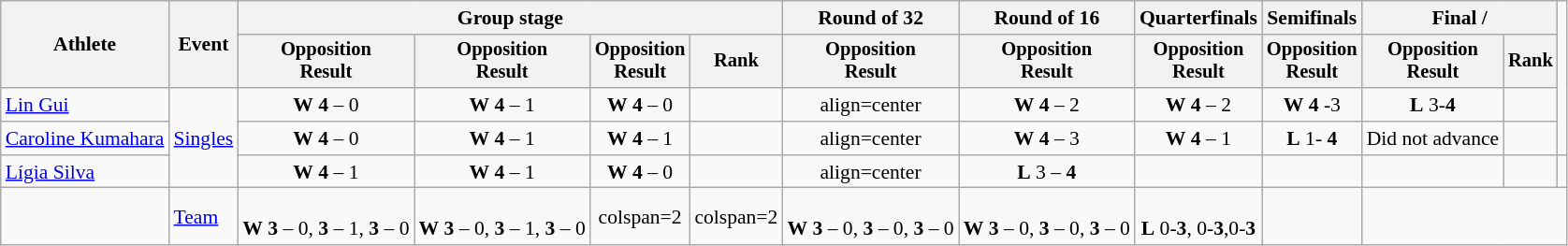<table class="wikitable" style="font-size:90%">
<tr>
<th rowspan=2>Athlete</th>
<th rowspan=2>Event</th>
<th colspan=4>Group stage</th>
<th>Round of 32</th>
<th>Round of 16</th>
<th>Quarterfinals</th>
<th>Semifinals</th>
<th colspan=2>Final / </th>
</tr>
<tr style="font-size:95%">
<th>Opposition<br>Result</th>
<th>Opposition<br>Result</th>
<th>Opposition<br>Result</th>
<th>Rank</th>
<th>Opposition<br>Result</th>
<th>Opposition<br>Result</th>
<th>Opposition<br>Result</th>
<th>Opposition<br>Result</th>
<th>Opposition<br>Result</th>
<th>Rank</th>
</tr>
<tr align=center>
<td align=left><a href='#'>Lin Gui</a></td>
<td align=left rowspan=3><a href='#'>Singles</a></td>
<td> <strong>W</strong> <strong>4</strong> – 0</td>
<td><strong>W</strong> <strong>4</strong> – 1</td>
<td><strong>W</strong> <strong>4</strong> – 0</td>
<td></td>
<td>align=center </td>
<td><strong>W</strong> <strong>4</strong> – 2</td>
<td><strong>W</strong> <strong>4</strong> – 2</td>
<td><strong>W</strong> <strong>4</strong> -3</td>
<td> <strong>L</strong> 3-<strong>4</strong></td>
<td></td>
</tr>
<tr align=center>
<td align=left><a href='#'>Caroline Kumahara</a></td>
<td> <strong>W</strong> <strong>4</strong> – 0</td>
<td> <strong>W</strong> <strong>4</strong> – 1</td>
<td><strong>W</strong> <strong>4</strong> – 1</td>
<td></td>
<td>align=center </td>
<td> <strong>W</strong> <strong>4</strong> – 3</td>
<td> <strong>W</strong> <strong>4</strong> – 1</td>
<td> <strong>L</strong> 1- <strong>4</strong></td>
<td>Did not advance</td>
<td></td>
</tr>
<tr align=center>
<td align=left><a href='#'>Lígia Silva</a></td>
<td> <strong>W</strong> <strong>4</strong> – 1</td>
<td> <strong>W</strong> <strong>4</strong> – 1</td>
<td> <strong>W</strong> <strong>4</strong> – 0</td>
<td></td>
<td>align=center </td>
<td> <strong>L</strong> 3 – <strong>4</strong></td>
<td></td>
<td></td>
<td></td>
<td></td>
<td></td>
</tr>
<tr align=center>
<td align=left></td>
<td align=left><a href='#'>Team</a></td>
<td><br> <strong>W</strong> <strong>3</strong> – 0, <strong>3</strong> – 1, <strong>3</strong> – 0</td>
<td><br> <strong>W</strong> <strong>3</strong> – 0, <strong>3</strong> – 1, <strong>3</strong> – 0</td>
<td>colspan=2 </td>
<td>colspan=2 </td>
<td><br> <strong>W</strong> <strong>3</strong> – 0, <strong>3</strong> – 0, <strong>3</strong> – 0</td>
<td><br> <strong>W</strong> <strong>3</strong> – 0, <strong>3</strong> – 0, <strong>3</strong> – 0</td>
<td><br> <strong>L</strong> 0-<strong>3</strong>, 0-<strong>3</strong>,0-<strong>3</strong></td>
<td></td>
</tr>
</table>
